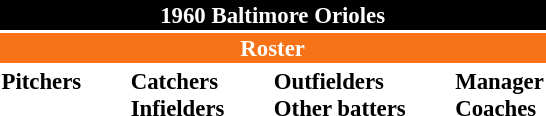<table class="toccolours" style="font-size: 95%;">
<tr>
<th colspan="10" style="background-color: black; color: white; text-align: center;">1960 Baltimore Orioles</th>
</tr>
<tr>
<td colspan="10" style="background-color: #F87217; color: white; text-align: center;"><strong>Roster</strong></td>
</tr>
<tr>
<td valign="top"><strong>Pitchers</strong><br>












</td>
<td width="25px"></td>
<td valign="top"><strong>Catchers</strong><br>




<strong>Infielders</strong>







</td>
<td width="25px"></td>
<td valign="top"><strong>Outfielders</strong><br>












<strong>Other batters</strong>
</td>
<td width="25px"></td>
<td valign="top"><strong>Manager</strong><br>
<strong>Coaches</strong>


</td>
</tr>
<tr>
</tr>
</table>
